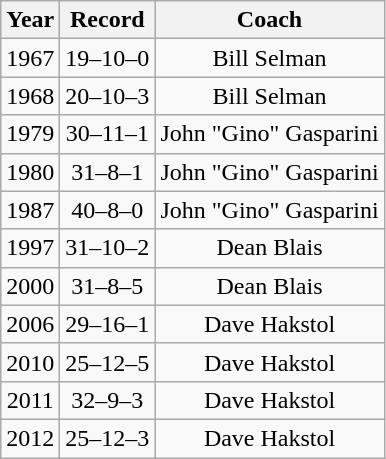<table class="wikitable sortable" style="text-align: center;">
<tr>
<th>Year</th>
<th>Record</th>
<th>Coach</th>
</tr>
<tr>
<td>1967</td>
<td>19–10–0</td>
<td>Bill Selman</td>
</tr>
<tr>
<td>1968</td>
<td>20–10–3</td>
<td>Bill Selman</td>
</tr>
<tr>
<td>1979</td>
<td>30–11–1</td>
<td>John "Gino" Gasparini</td>
</tr>
<tr>
<td>1980</td>
<td>31–8–1</td>
<td>John "Gino" Gasparini</td>
</tr>
<tr>
<td>1987</td>
<td>40–8–0</td>
<td>John "Gino" Gasparini</td>
</tr>
<tr>
<td>1997</td>
<td>31–10–2</td>
<td>Dean Blais</td>
</tr>
<tr>
<td>2000</td>
<td>31–8–5</td>
<td>Dean Blais</td>
</tr>
<tr>
<td>2006</td>
<td>29–16–1</td>
<td>Dave Hakstol</td>
</tr>
<tr>
<td>2010</td>
<td>25–12–5</td>
<td>Dave Hakstol</td>
</tr>
<tr>
<td>2011</td>
<td>32–9–3</td>
<td>Dave Hakstol</td>
</tr>
<tr>
<td>2012</td>
<td>25–12–3</td>
<td>Dave Hakstol</td>
</tr>
</table>
